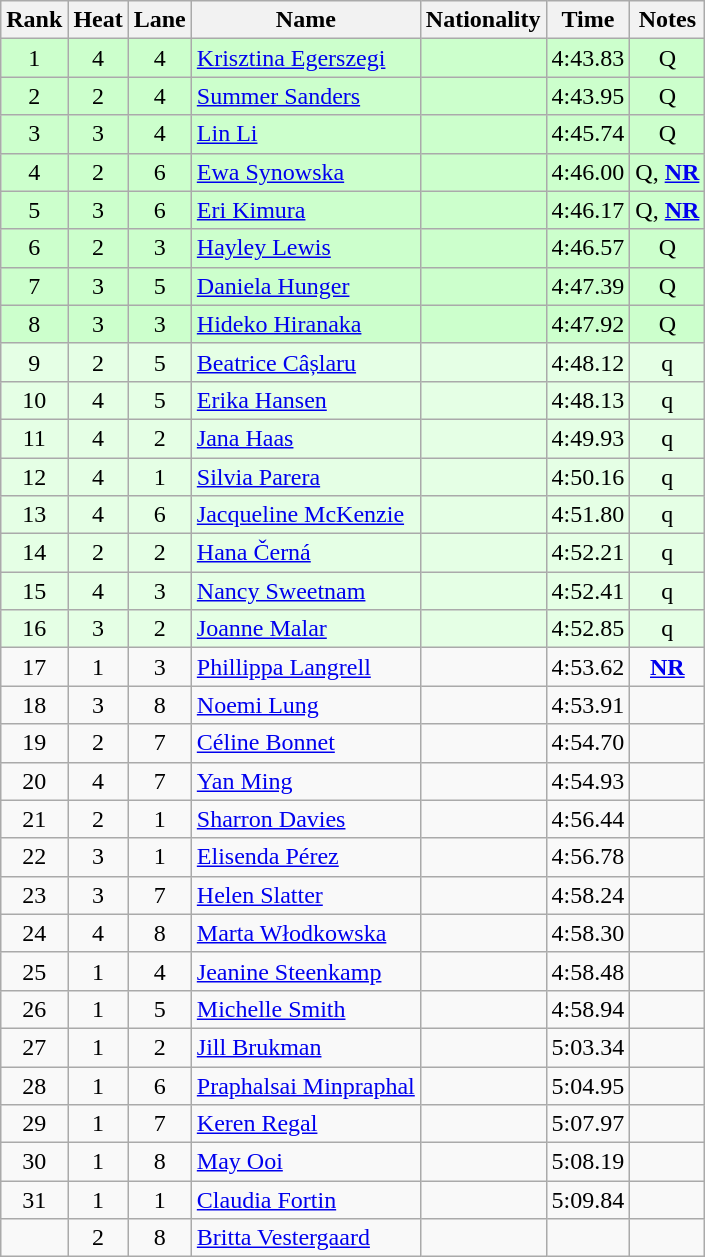<table class="wikitable sortable" style="text-align:center">
<tr>
<th>Rank</th>
<th>Heat</th>
<th>Lane</th>
<th>Name</th>
<th>Nationality</th>
<th>Time</th>
<th>Notes</th>
</tr>
<tr bgcolor=#cfc>
<td>1</td>
<td>4</td>
<td>4</td>
<td align=left><a href='#'>Krisztina Egerszegi</a></td>
<td align=left></td>
<td>4:43.83</td>
<td>Q</td>
</tr>
<tr bgcolor=#cfc>
<td>2</td>
<td>2</td>
<td>4</td>
<td align=left><a href='#'>Summer Sanders</a></td>
<td align=left></td>
<td>4:43.95</td>
<td>Q</td>
</tr>
<tr bgcolor=#cfc>
<td>3</td>
<td>3</td>
<td>4</td>
<td align=left><a href='#'>Lin Li</a></td>
<td align=left></td>
<td>4:45.74</td>
<td>Q</td>
</tr>
<tr bgcolor=#cfc>
<td>4</td>
<td>2</td>
<td>6</td>
<td align=left><a href='#'>Ewa Synowska</a></td>
<td align=left></td>
<td>4:46.00</td>
<td>Q, <strong><a href='#'>NR</a></strong></td>
</tr>
<tr bgcolor=#cfc>
<td>5</td>
<td>3</td>
<td>6</td>
<td align=left><a href='#'>Eri Kimura</a></td>
<td align=left></td>
<td>4:46.17</td>
<td>Q, <strong><a href='#'>NR</a></strong></td>
</tr>
<tr bgcolor=#cfc>
<td>6</td>
<td>2</td>
<td>3</td>
<td align=left><a href='#'>Hayley Lewis</a></td>
<td align=left></td>
<td>4:46.57</td>
<td>Q</td>
</tr>
<tr bgcolor=#cfc>
<td>7</td>
<td>3</td>
<td>5</td>
<td align=left><a href='#'>Daniela Hunger</a></td>
<td align=left></td>
<td>4:47.39</td>
<td>Q</td>
</tr>
<tr bgcolor=#cfc>
<td>8</td>
<td>3</td>
<td>3</td>
<td align=left><a href='#'>Hideko Hiranaka</a></td>
<td align=left></td>
<td>4:47.92</td>
<td>Q</td>
</tr>
<tr bgcolor=e5ffe5>
<td>9</td>
<td>2</td>
<td>5</td>
<td align=left><a href='#'>Beatrice Câșlaru</a></td>
<td align=left></td>
<td>4:48.12</td>
<td>q</td>
</tr>
<tr bgcolor=e5ffe5>
<td>10</td>
<td>4</td>
<td>5</td>
<td align=left><a href='#'>Erika Hansen</a></td>
<td align=left></td>
<td>4:48.13</td>
<td>q</td>
</tr>
<tr bgcolor=e5ffe5>
<td>11</td>
<td>4</td>
<td>2</td>
<td align=left><a href='#'>Jana Haas</a></td>
<td align=left></td>
<td>4:49.93</td>
<td>q</td>
</tr>
<tr bgcolor=e5ffe5>
<td>12</td>
<td>4</td>
<td>1</td>
<td align=left><a href='#'>Silvia Parera</a></td>
<td align=left></td>
<td>4:50.16</td>
<td>q</td>
</tr>
<tr bgcolor=e5ffe5>
<td>13</td>
<td>4</td>
<td>6</td>
<td align=left><a href='#'>Jacqueline McKenzie</a></td>
<td align=left></td>
<td>4:51.80</td>
<td>q</td>
</tr>
<tr bgcolor=e5ffe5>
<td>14</td>
<td>2</td>
<td>2</td>
<td align=left><a href='#'>Hana Černá</a></td>
<td align=left></td>
<td>4:52.21</td>
<td>q</td>
</tr>
<tr bgcolor=e5ffe5>
<td>15</td>
<td>4</td>
<td>3</td>
<td align=left><a href='#'>Nancy Sweetnam</a></td>
<td align=left></td>
<td>4:52.41</td>
<td>q</td>
</tr>
<tr bgcolor=e5ffe5>
<td>16</td>
<td>3</td>
<td>2</td>
<td align=left><a href='#'>Joanne Malar</a></td>
<td align=left></td>
<td>4:52.85</td>
<td>q</td>
</tr>
<tr>
<td>17</td>
<td>1</td>
<td>3</td>
<td align=left><a href='#'>Phillippa Langrell</a></td>
<td align=left></td>
<td>4:53.62</td>
<td><strong><a href='#'>NR</a></strong></td>
</tr>
<tr>
<td>18</td>
<td>3</td>
<td>8</td>
<td align=left><a href='#'>Noemi Lung</a></td>
<td align=left></td>
<td>4:53.91</td>
<td></td>
</tr>
<tr>
<td>19</td>
<td>2</td>
<td>7</td>
<td align=left><a href='#'>Céline Bonnet</a></td>
<td align=left></td>
<td>4:54.70</td>
<td></td>
</tr>
<tr>
<td>20</td>
<td>4</td>
<td>7</td>
<td align=left><a href='#'>Yan Ming</a></td>
<td align=left></td>
<td>4:54.93</td>
<td></td>
</tr>
<tr>
<td>21</td>
<td>2</td>
<td>1</td>
<td align=left><a href='#'>Sharron Davies</a></td>
<td align=left></td>
<td>4:56.44</td>
<td></td>
</tr>
<tr>
<td>22</td>
<td>3</td>
<td>1</td>
<td align=left><a href='#'>Elisenda Pérez</a></td>
<td align=left></td>
<td>4:56.78</td>
<td></td>
</tr>
<tr>
<td>23</td>
<td>3</td>
<td>7</td>
<td align=left><a href='#'>Helen Slatter</a></td>
<td align=left></td>
<td>4:58.24</td>
<td></td>
</tr>
<tr>
<td>24</td>
<td>4</td>
<td>8</td>
<td align=left><a href='#'>Marta Włodkowska</a></td>
<td align=left></td>
<td>4:58.30</td>
<td></td>
</tr>
<tr>
<td>25</td>
<td>1</td>
<td>4</td>
<td align=left><a href='#'>Jeanine Steenkamp</a></td>
<td align=left></td>
<td>4:58.48</td>
<td></td>
</tr>
<tr>
<td>26</td>
<td>1</td>
<td>5</td>
<td align=left><a href='#'>Michelle Smith</a></td>
<td align=left></td>
<td>4:58.94</td>
<td></td>
</tr>
<tr>
<td>27</td>
<td>1</td>
<td>2</td>
<td align=left><a href='#'>Jill Brukman</a></td>
<td align=left></td>
<td>5:03.34</td>
<td></td>
</tr>
<tr>
<td>28</td>
<td>1</td>
<td>6</td>
<td align=left><a href='#'>Praphalsai Minpraphal</a></td>
<td align=left></td>
<td>5:04.95</td>
<td></td>
</tr>
<tr>
<td>29</td>
<td>1</td>
<td>7</td>
<td align=left><a href='#'>Keren Regal</a></td>
<td align=left></td>
<td>5:07.97</td>
<td></td>
</tr>
<tr>
<td>30</td>
<td>1</td>
<td>8</td>
<td align=left><a href='#'>May Ooi</a></td>
<td align=left></td>
<td>5:08.19</td>
<td></td>
</tr>
<tr>
<td>31</td>
<td>1</td>
<td>1</td>
<td align=left><a href='#'>Claudia Fortin</a></td>
<td align=left></td>
<td>5:09.84</td>
<td></td>
</tr>
<tr>
<td></td>
<td>2</td>
<td>8</td>
<td align=left><a href='#'>Britta Vestergaard</a></td>
<td align=left></td>
<td></td>
<td></td>
</tr>
</table>
